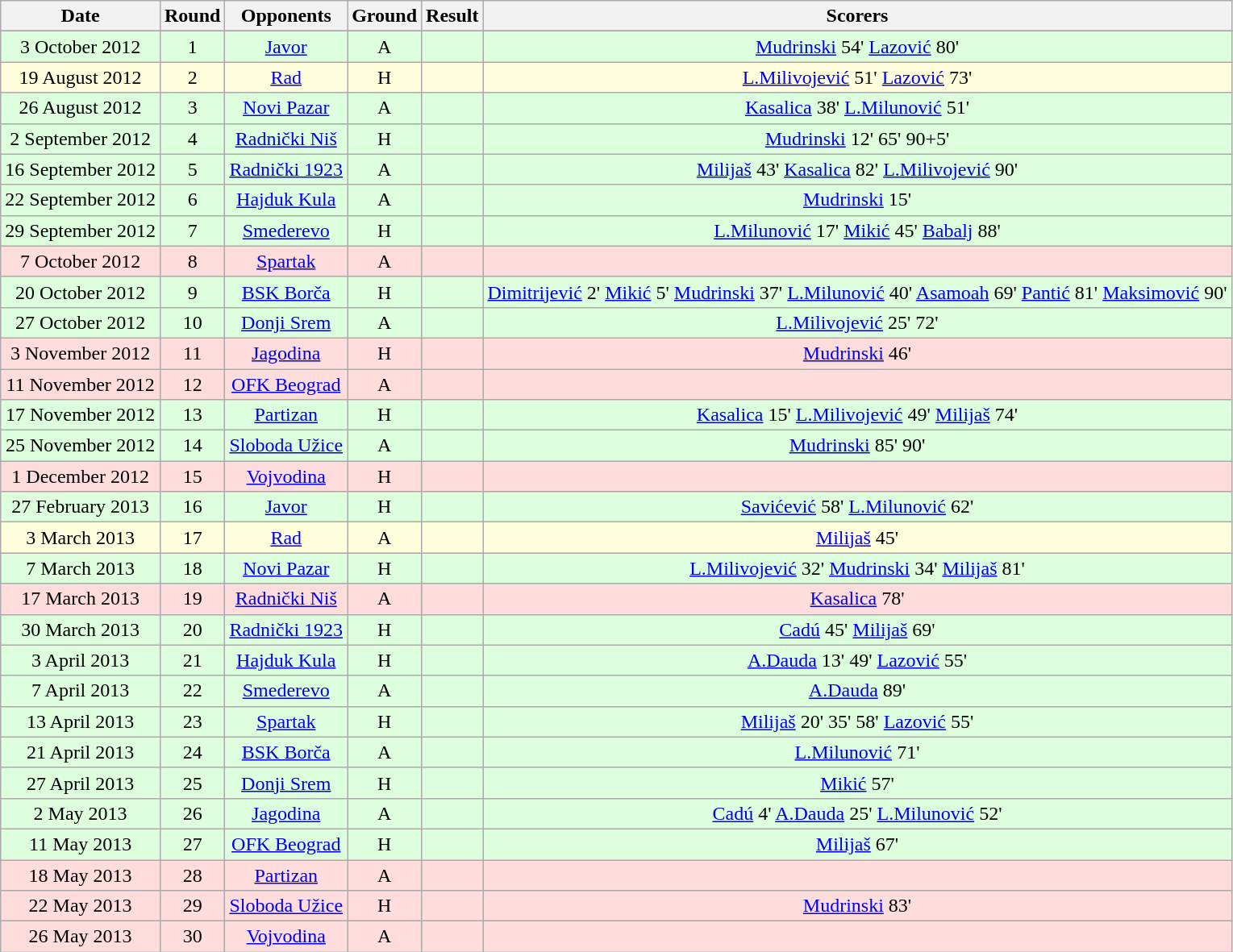<table class="wikitable" style="text-align:center">
<tr>
<th>Date</th>
<th>Round</th>
<th>Opponents</th>
<th>Ground</th>
<th>Result</th>
<th>Scorers</th>
</tr>
<tr>
</tr>
<tr bgcolor="#ddffdd">
<td>3 October 2012</td>
<td>1</td>
<td><a href='#'>Javor</a></td>
<td>A</td>
<td></td>
<td><a href='#'>Mudrinski</a> 54'  <a href='#'>Lazović</a> 80'</td>
</tr>
<tr bgcolor="#ffffdd">
<td>19 August 2012</td>
<td>2</td>
<td><a href='#'>Rad</a></td>
<td>H</td>
<td></td>
<td><a href='#'>L.Milivojević</a> 51'  <a href='#'>Lazović</a> 73'</td>
</tr>
<tr bgcolor="#ddffdd">
<td>26 August 2012</td>
<td>3</td>
<td><a href='#'>Novi Pazar</a></td>
<td>A</td>
<td></td>
<td><a href='#'>Kasalica</a> 38'  <a href='#'>L.Milunović</a> 51'</td>
</tr>
<tr bgcolor="#ddffdd">
<td>2 September 2012</td>
<td>4</td>
<td><a href='#'>Radnički Niš</a></td>
<td>H</td>
<td></td>
<td><a href='#'>Mudrinski</a> 12'  65'  90+5'</td>
</tr>
<tr bgcolor="#ddffdd">
<td>16 September 2012</td>
<td>5</td>
<td><a href='#'>Radnički 1923</a></td>
<td>A</td>
<td></td>
<td><a href='#'>Milijaš</a> 43'  <a href='#'>Kasalica</a> 82'  <a href='#'>L.Milivojević</a> 90'</td>
</tr>
<tr bgcolor="#ddffdd">
<td>22 September 2012</td>
<td>6</td>
<td><a href='#'>Hajduk Kula</a></td>
<td>A</td>
<td></td>
<td><a href='#'>Mudrinski</a> 15'</td>
</tr>
<tr bgcolor="#ddffdd">
<td>29 September 2012</td>
<td>7</td>
<td><a href='#'>Smederevo</a></td>
<td>H</td>
<td></td>
<td><a href='#'>L.Milunović</a> 17'  <a href='#'>Mikić</a> 45'  <a href='#'>Babalj</a> 88'</td>
</tr>
<tr bgcolor="#ffdddd">
<td>7 October 2012</td>
<td>8</td>
<td><a href='#'>Spartak</a></td>
<td>A</td>
<td></td>
<td></td>
</tr>
<tr bgcolor="#ddffdd">
<td>20 October 2012</td>
<td>9</td>
<td><a href='#'>BSK Borča</a></td>
<td>H</td>
<td></td>
<td><a href='#'>Dimitrijević</a> 2'  <a href='#'>Mikić</a> 5'  <a href='#'>Mudrinski</a> 37'  <a href='#'>L.Milunović</a> 40'  <a href='#'>Asamoah</a> 69'  <a href='#'>Pantić</a> 81'  <a href='#'>Maksimović</a> 90'</td>
</tr>
<tr bgcolor="#ddffdd">
<td>27 October 2012</td>
<td>10</td>
<td><a href='#'>Donji Srem</a></td>
<td>A</td>
<td></td>
<td><a href='#'>L.Milivojević</a> 25'  72'</td>
</tr>
<tr bgcolor="#ffdddd">
<td>3 November 2012</td>
<td>11</td>
<td><a href='#'>Jagodina</a></td>
<td>H</td>
<td></td>
<td><a href='#'>Mudrinski</a> 46'</td>
</tr>
<tr bgcolor="#ffdddd">
<td>11 November 2012</td>
<td>12</td>
<td><a href='#'>OFK Beograd</a></td>
<td>A</td>
<td></td>
<td></td>
</tr>
<tr bgcolor="#ddffdd">
<td>17 November 2012</td>
<td>13</td>
<td><a href='#'>Partizan</a></td>
<td>H</td>
<td></td>
<td><a href='#'>Kasalica</a> 15'  <a href='#'>L.Milivojević</a> 49'  <a href='#'>Milijaš</a> 74'</td>
</tr>
<tr bgcolor="#ddffdd">
<td>25 November 2012</td>
<td>14</td>
<td><a href='#'>Sloboda Užice</a></td>
<td>A</td>
<td></td>
<td><a href='#'>Mudrinski</a> 85'  90'</td>
</tr>
<tr bgcolor="#ffdddd">
<td>1 December 2012</td>
<td>15</td>
<td><a href='#'>Vojvodina</a></td>
<td>H</td>
<td></td>
<td></td>
</tr>
<tr bgcolor="#ddffdd">
<td>27 February 2013</td>
<td>16</td>
<td><a href='#'>Javor</a></td>
<td>H</td>
<td></td>
<td><a href='#'>Savićević</a> 58'  <a href='#'>L.Milunović</a> 62'</td>
</tr>
<tr bgcolor="#ffffdd">
<td>3 March 2013</td>
<td>17</td>
<td><a href='#'>Rad</a></td>
<td>A</td>
<td></td>
<td><a href='#'>Milijaš</a> 45'</td>
</tr>
<tr bgcolor="#ddffdd">
<td>7 March 2013</td>
<td>18</td>
<td><a href='#'>Novi Pazar</a></td>
<td>H</td>
<td></td>
<td><a href='#'>L.Milivojević</a> 32'  <a href='#'>Mudrinski</a> 34'  <a href='#'>Milijaš</a> 81'</td>
</tr>
<tr bgcolor="#ffdddd">
<td>17 March 2013</td>
<td>19</td>
<td><a href='#'>Radnički Niš</a></td>
<td>A</td>
<td></td>
<td><a href='#'>Kasalica</a> 78'</td>
</tr>
<tr bgcolor="#ddffdd">
<td>30 March 2013</td>
<td>20</td>
<td><a href='#'>Radnički 1923</a></td>
<td>H</td>
<td></td>
<td><a href='#'>Cadú</a> 45'  <a href='#'>Milijaš</a> 69'</td>
</tr>
<tr bgcolor="#ddffdd">
<td>3 April 2013</td>
<td>21</td>
<td><a href='#'>Hajduk Kula</a></td>
<td>H</td>
<td></td>
<td><a href='#'>A.Dauda</a> 13'  49'  <a href='#'>Lazović</a> 55'</td>
</tr>
<tr bgcolor="#ddffdd">
<td>7 April 2013</td>
<td>22</td>
<td><a href='#'>Smederevo</a></td>
<td>A</td>
<td></td>
<td><a href='#'>A.Dauda</a> 89'</td>
</tr>
<tr bgcolor="#ddffdd">
<td>13 April 2013</td>
<td>23</td>
<td><a href='#'>Spartak</a></td>
<td>H</td>
<td></td>
<td><a href='#'>Milijaš</a> 20'  35'  58'   <a href='#'>Lazović</a> 55'</td>
</tr>
<tr bgcolor="#ddffdd">
<td>21 April 2013</td>
<td>24</td>
<td><a href='#'>BSK Borča</a></td>
<td>A</td>
<td></td>
<td><a href='#'>L.Milunović</a> 71'</td>
</tr>
<tr bgcolor="#ddffdd">
<td>27 April 2013</td>
<td>25</td>
<td><a href='#'>Donji Srem</a></td>
<td>H</td>
<td></td>
<td><a href='#'>Mikić</a> 57'</td>
</tr>
<tr bgcolor="#ddffdd">
<td>2 May 2013</td>
<td>26</td>
<td><a href='#'>Jagodina</a></td>
<td>A</td>
<td></td>
<td><a href='#'>Cadú</a> 4'   <a href='#'>A.Dauda</a> 25'   <a href='#'>L.Milunović</a> 52'</td>
</tr>
<tr bgcolor="#ddffdd">
<td>11 May 2013</td>
<td>27</td>
<td><a href='#'>OFK Beograd</a></td>
<td>H</td>
<td></td>
<td><a href='#'>Milijaš</a> 67'</td>
</tr>
<tr bgcolor="#ffdddd">
<td>18 May 2013</td>
<td>28</td>
<td><a href='#'>Partizan</a></td>
<td>A</td>
<td></td>
<td></td>
</tr>
<tr bgcolor="#ffdddd">
<td>22 May 2013</td>
<td>29</td>
<td><a href='#'>Sloboda Užice</a></td>
<td>H</td>
<td></td>
<td><a href='#'>Mudrinski</a> 83'</td>
</tr>
<tr bgcolor="#ffdddd">
<td>26 May 2013</td>
<td>30</td>
<td><a href='#'>Vojvodina</a></td>
<td>A</td>
<td></td>
<td></td>
</tr>
</table>
